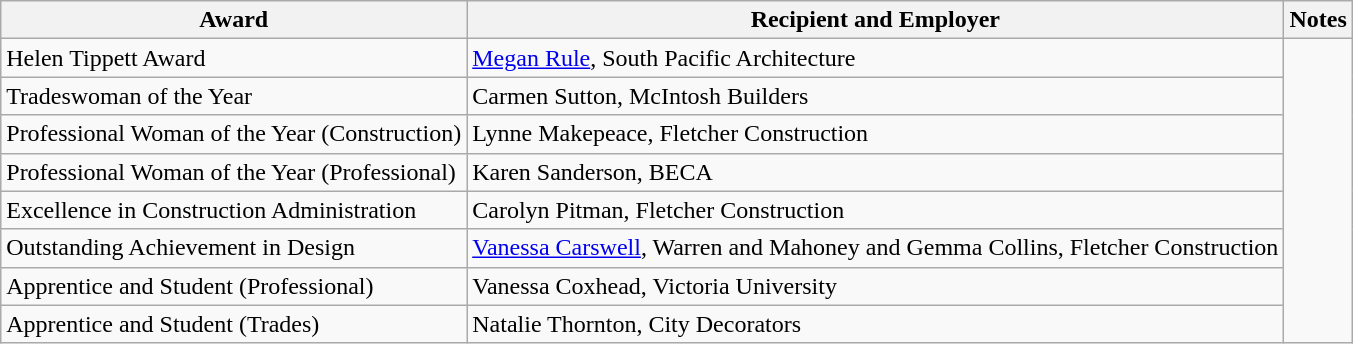<table class="wikitable">
<tr>
<th>Award</th>
<th>Recipient and Employer</th>
<th>Notes</th>
</tr>
<tr>
<td>Helen Tippett Award</td>
<td><a href='#'>Megan Rule</a>, South Pacific Architecture</td>
<td rowspan="8"></td>
</tr>
<tr>
<td>Tradeswoman of the Year</td>
<td>Carmen Sutton, McIntosh Builders</td>
</tr>
<tr>
<td>Professional Woman of the Year (Construction)</td>
<td>Lynne Makepeace, Fletcher Construction</td>
</tr>
<tr>
<td>Professional Woman of the Year (Professional)</td>
<td>Karen Sanderson, BECA</td>
</tr>
<tr>
<td>Excellence in Construction Administration</td>
<td>Carolyn Pitman, Fletcher Construction</td>
</tr>
<tr>
<td>Outstanding Achievement in Design</td>
<td><a href='#'>Vanessa Carswell</a>, Warren and Mahoney and Gemma Collins, Fletcher Construction</td>
</tr>
<tr>
<td>Apprentice and Student (Professional)</td>
<td>Vanessa Coxhead, Victoria University</td>
</tr>
<tr>
<td>Apprentice and Student (Trades)</td>
<td>Natalie Thornton, City Decorators</td>
</tr>
</table>
